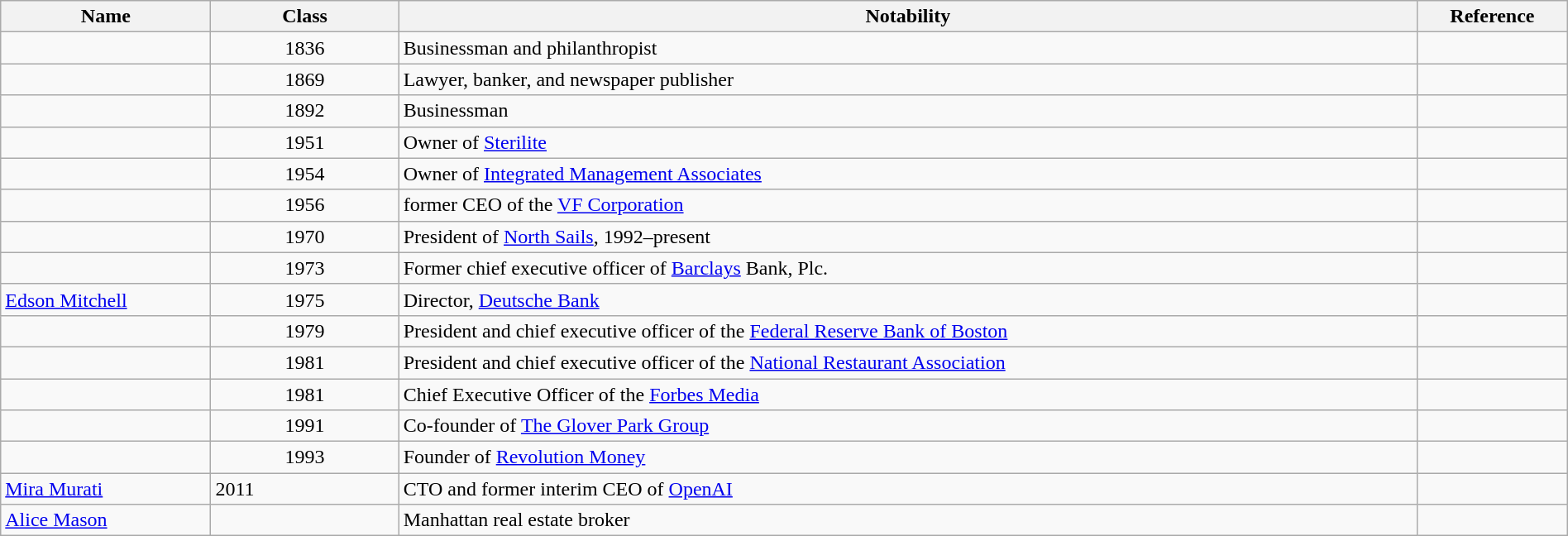<table class="wikitable sortable" style="width:100%">
<tr>
<th width="*">Name</th>
<th width="12%">Class</th>
<th width="65%" class="unsortable">Notability</th>
<th width="*" class="unsortable">Reference</th>
</tr>
<tr>
<td></td>
<td align="center">1836</td>
<td>Businessman and philanthropist</td>
<td align="center"></td>
</tr>
<tr>
<td></td>
<td align="center">1869</td>
<td>Lawyer, banker, and newspaper publisher</td>
<td align="center"></td>
</tr>
<tr>
<td></td>
<td align="center">1892</td>
<td>Businessman</td>
<td align="center"></td>
</tr>
<tr>
<td></td>
<td align="center">1951</td>
<td>Owner of <a href='#'>Sterilite</a></td>
<td align="center"></td>
</tr>
<tr>
<td></td>
<td align="center">1954</td>
<td>Owner of <a href='#'>Integrated Management Associates</a></td>
<td align="center"></td>
</tr>
<tr>
<td></td>
<td align="center">1956</td>
<td>former CEO of the <a href='#'>VF Corporation</a></td>
<td align="center"></td>
</tr>
<tr>
<td></td>
<td align="center">1970</td>
<td>President of <a href='#'>North Sails</a>, 1992–present</td>
<td align="center"></td>
</tr>
<tr>
<td></td>
<td align="center">1973</td>
<td>Former chief executive officer of <a href='#'>Barclays</a> Bank, Plc.</td>
<td align="center"></td>
</tr>
<tr>
<td><a href='#'>Edson Mitchell</a></td>
<td align="center">1975</td>
<td>Director, <a href='#'>Deutsche Bank</a></td>
<td align="center"></td>
</tr>
<tr>
<td></td>
<td align="center">1979</td>
<td>President and chief executive officer of the <a href='#'>Federal Reserve Bank of Boston</a></td>
<td align="center"></td>
</tr>
<tr>
<td></td>
<td align="center">1981</td>
<td>President and chief executive officer of the <a href='#'>National Restaurant Association</a></td>
<td align="center"></td>
</tr>
<tr>
<td></td>
<td align="center">1981</td>
<td>Chief Executive Officer of the <a href='#'>Forbes Media</a></td>
<td align="center"></td>
</tr>
<tr>
<td></td>
<td align="center">1991</td>
<td>Co-founder of <a href='#'>The Glover Park Group</a></td>
<td align="center"></td>
</tr>
<tr>
<td></td>
<td align="center">1993</td>
<td>Founder of <a href='#'>Revolution Money</a></td>
<td align="center"></td>
</tr>
<tr>
<td><a href='#'>Mira Murati</a></td>
<td>2011</td>
<td>CTO and former interim CEO of <a href='#'>OpenAI</a></td>
<td></td>
</tr>
<tr>
<td><a href='#'>Alice Mason</a></td>
<td></td>
<td>Manhattan real estate broker</td>
<td></td>
</tr>
</table>
